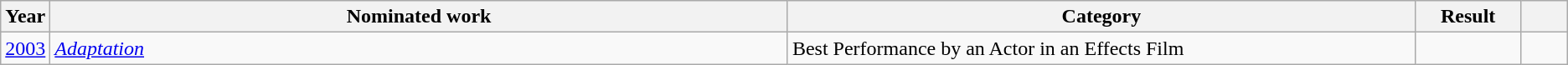<table class="wikitable sortable">
<tr>
<th scope="col" style="width:1em;">Year</th>
<th scope="col" style="width:39em;">Nominated work</th>
<th scope="col" style="width:33em;">Category</th>
<th scope="col" style="width:5em;">Result</th>
<th scope="col" style="width:2em;" class="unsortable"></th>
</tr>
<tr>
<td><a href='#'>2003</a></td>
<td><em><a href='#'>Adaptation</a></em></td>
<td>Best Performance by an Actor in an Effects Film</td>
<td></td>
<td style="text-align:center;"></td>
</tr>
</table>
